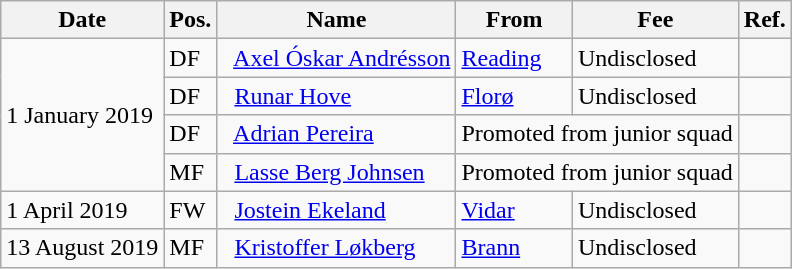<table class="wikitable">
<tr>
<th>Date</th>
<th>Pos.</th>
<th>Name</th>
<th>From</th>
<th>Fee</th>
<th>Ref.</th>
</tr>
<tr>
<td rowspan="4">1 January 2019</td>
<td>DF</td>
<td>  <a href='#'>Axel Óskar Andrésson</a></td>
<td> <a href='#'>Reading</a></td>
<td>Undisclosed</td>
<td></td>
</tr>
<tr>
<td>DF</td>
<td>  <a href='#'>Runar Hove</a></td>
<td><a href='#'>Florø</a></td>
<td>Undisclosed</td>
<td></td>
</tr>
<tr>
<td>DF</td>
<td>  <a href='#'>Adrian Pereira</a></td>
<td colspan="2">Promoted from junior squad</td>
<td></td>
</tr>
<tr>
<td>MF</td>
<td>  <a href='#'>Lasse Berg Johnsen</a></td>
<td colspan="2">Promoted from junior squad</td>
<td></td>
</tr>
<tr>
<td>1 April 2019</td>
<td>FW</td>
<td>  <a href='#'>Jostein Ekeland</a></td>
<td><a href='#'>Vidar</a></td>
<td>Undisclosed</td>
<td></td>
</tr>
<tr>
<td>13 August 2019</td>
<td>MF</td>
<td>  <a href='#'>Kristoffer Løkberg</a></td>
<td><a href='#'>Brann</a></td>
<td>Undisclosed</td>
<td></td>
</tr>
</table>
